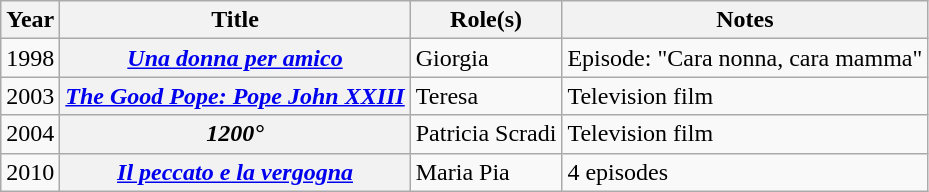<table class="wikitable plainrowheaders sortable">
<tr>
<th scope="col">Year</th>
<th scope="col">Title</th>
<th scope="col">Role(s)</th>
<th scope="col" class="unsortable">Notes</th>
</tr>
<tr>
<td>1998</td>
<th scope="row"><em><a href='#'>Una donna per amico</a></em></th>
<td>Giorgia</td>
<td>Episode: "Cara nonna, cara mamma"</td>
</tr>
<tr>
<td>2003</td>
<th scope="row"><em><a href='#'>The Good Pope: Pope John XXIII</a></em></th>
<td>Teresa</td>
<td>Television film</td>
</tr>
<tr>
<td>2004</td>
<th scope="row"><em>1200°</em></th>
<td>Patricia Scradi</td>
<td>Television film</td>
</tr>
<tr>
<td>2010</td>
<th scope="row"><em><a href='#'>Il peccato e la vergogna</a></em></th>
<td>Maria Pia</td>
<td>4 episodes</td>
</tr>
</table>
